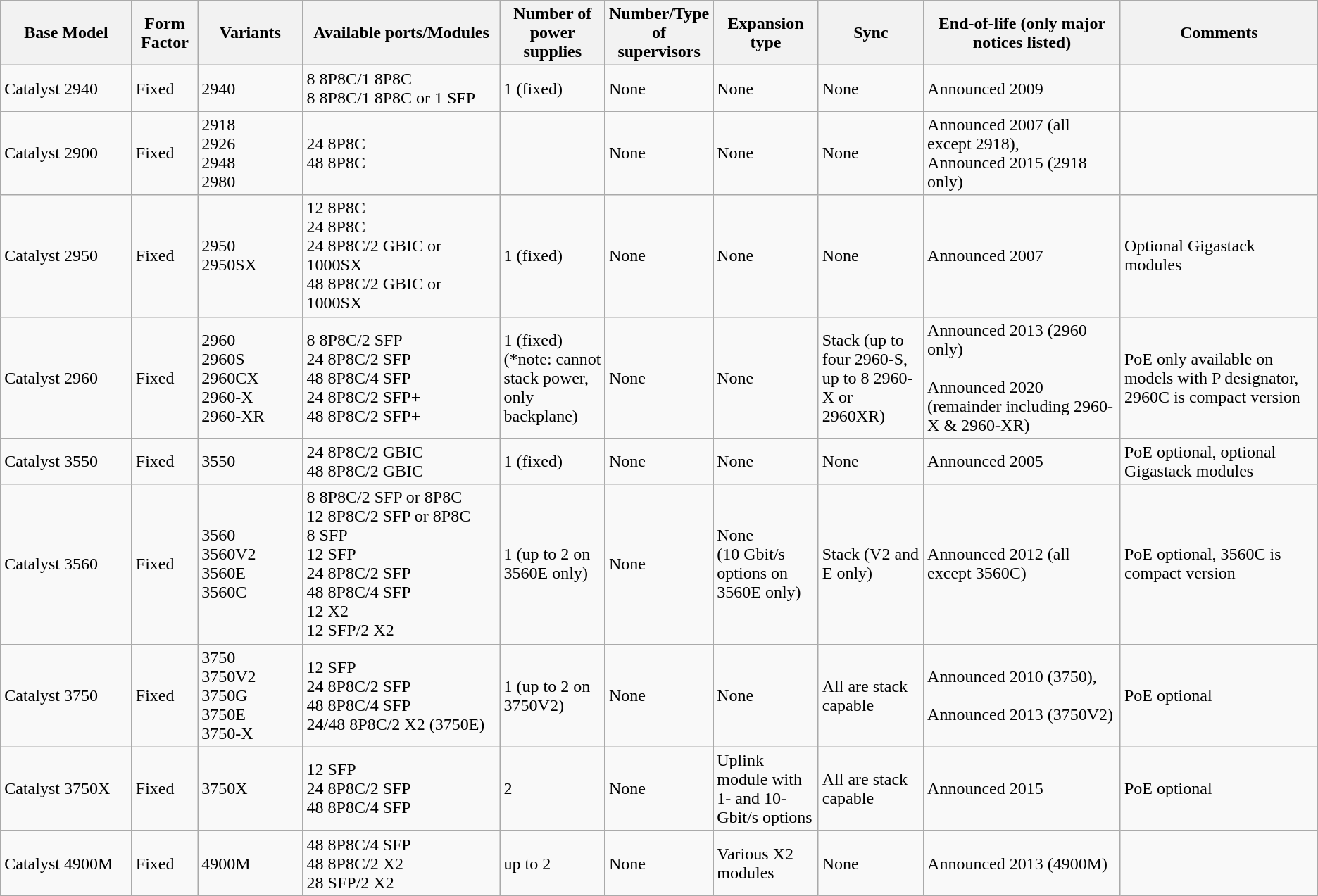<table class="wikitable collapsible" style="clear:both;">
<tr>
<th width="10%">Base Model</th>
<th width="5%">Form Factor</th>
<th width="8%">Variants</th>
<th width="15%">Available ports/Modules</th>
<th width="8%">Number of power supplies</th>
<th width="8%">Number/Type of supervisors</th>
<th width="8%">Expansion type</th>
<th width="8%">Sync</th>
<th width="15%">End-of-life (only major notices listed)</th>
<th width="15%">Comments</th>
</tr>
<tr>
<td>Catalyst 2940</td>
<td>Fixed</td>
<td>2940</td>
<td>8 8P8C/1 8P8C<br>8 8P8C/1 8P8C or 1 SFP</td>
<td>1 (fixed)</td>
<td>None</td>
<td>None</td>
<td>None</td>
<td>Announced 2009</td>
<td></td>
</tr>
<tr>
<td>Catalyst 2900</td>
<td>Fixed</td>
<td>2918<br>2926<br>2948<br>2980</td>
<td>24 8P8C<br>48 8P8C</td>
<td></td>
<td>None</td>
<td>None</td>
<td>None</td>
<td>Announced 2007 (all except 2918),<br>Announced 2015 (2918 only)</td>
<td></td>
</tr>
<tr>
<td>Catalyst 2950</td>
<td>Fixed</td>
<td>2950<br>2950SX</td>
<td>12 8P8C<br>24 8P8C<br>24 8P8C/2 GBIC or 1000SX<br>48 8P8C/2 GBIC or 1000SX</td>
<td>1 (fixed)</td>
<td>None</td>
<td>None</td>
<td>None</td>
<td>Announced 2007</td>
<td>Optional Gigastack modules</td>
</tr>
<tr>
<td>Catalyst 2960</td>
<td>Fixed</td>
<td>2960<br>2960S<br>2960CX<br>2960-X<br>2960-XR</td>
<td>8 8P8C/2 SFP<br>24 8P8C/2 SFP<br>48 8P8C/4 SFP <br>24 8P8C/2 SFP+<br>48 8P8C/2 SFP+</td>
<td>1 (fixed) (*note: cannot stack power, only backplane)</td>
<td>None</td>
<td>None</td>
<td>Stack (up to four 2960-S, up to 8 2960-X or 2960XR)</td>
<td>Announced 2013 (2960 only)<br><br>Announced 2020 (remainder including 2960-X & 2960-XR)<br></td>
<td>PoE only available on models with P designator, 2960C is compact version</td>
</tr>
<tr>
<td>Catalyst 3550</td>
<td>Fixed</td>
<td>3550</td>
<td>24 8P8C/2 GBIC<br>48 8P8C/2 GBIC</td>
<td>1 (fixed)</td>
<td>None</td>
<td>None</td>
<td>None</td>
<td>Announced 2005</td>
<td>PoE optional, optional Gigastack modules</td>
</tr>
<tr>
<td>Catalyst 3560</td>
<td>Fixed</td>
<td>3560<br>3560V2<br>3560E<br>3560C</td>
<td>8 8P8C/2 SFP or 8P8C<br>12 8P8C/2 SFP or 8P8C<br>8 SFP<br>12 SFP<br>24 8P8C/2 SFP<br>48 8P8C/4 SFP<br>12 X2<br> 12 SFP/2 X2</td>
<td>1 (up to 2 on 3560E only)</td>
<td>None</td>
<td>None (10 Gbit/s options on 3560E only)</td>
<td>Stack (V2 and E only)</td>
<td>Announced 2012 (all except 3560C)</td>
<td>PoE optional, 3560C is compact version</td>
</tr>
<tr>
<td>Catalyst 3750</td>
<td>Fixed</td>
<td>3750<br>3750V2<br>3750G<br>3750E<br>3750-X</td>
<td>12 SFP<br>24 8P8C/2 SFP<br>48 8P8C/4 SFP<br>24/48 8P8C/2 X2 (3750E)</td>
<td>1 (up to 2 on 3750V2)</td>
<td>None</td>
<td>None</td>
<td>All are stack capable</td>
<td>Announced 2010 (3750),<br><br>Announced 2013 (3750V2)</td>
<td>PoE optional</td>
</tr>
<tr>
<td>Catalyst 3750X</td>
<td>Fixed</td>
<td>3750X</td>
<td>12 SFP<br>24 8P8C/2 SFP<br>48 8P8C/4 SFP</td>
<td>2</td>
<td>None</td>
<td>Uplink module with 1- and 10-Gbit/s options</td>
<td>All are stack capable</td>
<td>Announced 2015</td>
<td>PoE optional</td>
</tr>
<tr>
<td>Catalyst 4900M</td>
<td>Fixed</td>
<td>4900M</td>
<td>48 8P8C/4 SFP<br>48 8P8C/2 X2<br>28 SFP/2 X2</td>
<td>up to 2</td>
<td>None</td>
<td>Various X2 modules</td>
<td>None</td>
<td>Announced 2013 (4900M)</td>
<td></td>
</tr>
</table>
